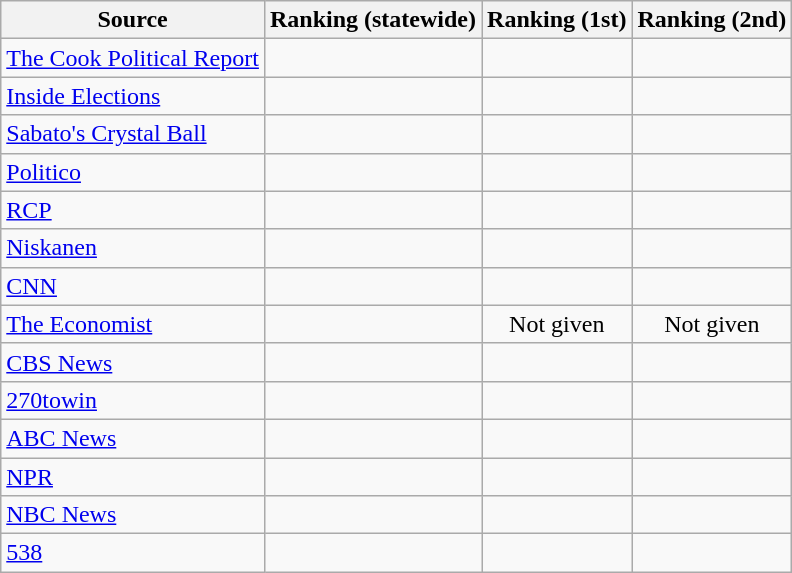<table class="wikitable sortable" style="text-align:center">
<tr>
<th>Source</th>
<th>Ranking (statewide)</th>
<th>Ranking (1st)</th>
<th>Ranking (2nd)</th>
</tr>
<tr>
<td align="left"><a href='#'>The Cook Political Report</a></td>
<td></td>
<td></td>
<td></td>
</tr>
<tr>
<td align="left"><a href='#'>Inside Elections</a></td>
<td></td>
<td></td>
<td></td>
</tr>
<tr>
<td align="left"><a href='#'>Sabato's Crystal Ball</a></td>
<td></td>
<td></td>
<td></td>
</tr>
<tr>
<td align="left"><a href='#'>Politico</a></td>
<td></td>
<td></td>
<td></td>
</tr>
<tr>
<td align="left"><a href='#'>RCP</a></td>
<td></td>
<td></td>
<td></td>
</tr>
<tr>
<td align="left"><a href='#'>Niskanen</a></td>
<td></td>
<td></td>
<td></td>
</tr>
<tr>
<td align="left"><a href='#'>CNN</a></td>
<td></td>
<td></td>
<td></td>
</tr>
<tr>
<td align="left"><a href='#'>The Economist</a></td>
<td></td>
<td>Not given</td>
<td>Not given</td>
</tr>
<tr>
<td align="left"><a href='#'>CBS News</a></td>
<td></td>
<td></td>
<td></td>
</tr>
<tr>
<td align="left"><a href='#'>270towin</a></td>
<td></td>
<td></td>
<td></td>
</tr>
<tr>
<td align="left"><a href='#'>ABC News</a></td>
<td></td>
<td></td>
<td></td>
</tr>
<tr>
<td align="left"><a href='#'>NPR</a></td>
<td></td>
<td></td>
<td></td>
</tr>
<tr>
<td align="left"><a href='#'>NBC News</a></td>
<td></td>
<td></td>
<td></td>
</tr>
<tr>
<td align="left"><a href='#'>538</a></td>
<td></td>
<td></td>
<td></td>
</tr>
</table>
